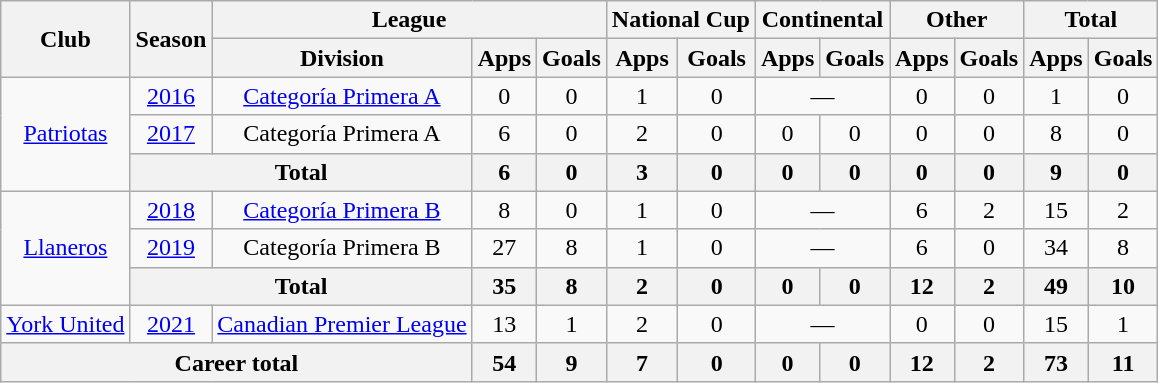<table class="wikitable" style="text-align:center">
<tr>
<th rowspan="2">Club</th>
<th rowspan="2">Season</th>
<th colspan="3">League</th>
<th colspan="2">National Cup</th>
<th colspan="2">Continental</th>
<th colspan="2">Other</th>
<th colspan="2">Total</th>
</tr>
<tr>
<th>Division</th>
<th>Apps</th>
<th>Goals</th>
<th>Apps</th>
<th>Goals</th>
<th>Apps</th>
<th>Goals</th>
<th>Apps</th>
<th>Goals</th>
<th>Apps</th>
<th>Goals</th>
</tr>
<tr>
<td rowspan="3"><a href='#'>Patriotas</a></td>
<td><a href='#'>2016</a></td>
<td><a href='#'>Categoría Primera A</a></td>
<td>0</td>
<td>0</td>
<td>1</td>
<td>0</td>
<td colspan="2">—</td>
<td>0</td>
<td>0</td>
<td>1</td>
<td>0</td>
</tr>
<tr>
<td><a href='#'>2017</a></td>
<td>Categoría Primera A</td>
<td>6</td>
<td>0</td>
<td>2</td>
<td>0</td>
<td>0</td>
<td>0</td>
<td>0</td>
<td>0</td>
<td>8</td>
<td>0</td>
</tr>
<tr>
<th colspan="2">Total</th>
<th>6</th>
<th>0</th>
<th>3</th>
<th>0</th>
<th>0</th>
<th>0</th>
<th>0</th>
<th>0</th>
<th>9</th>
<th>0</th>
</tr>
<tr>
<td rowspan="3"><a href='#'>Llaneros</a></td>
<td><a href='#'>2018</a></td>
<td><a href='#'>Categoría Primera B</a></td>
<td>8</td>
<td>0</td>
<td>1</td>
<td>0</td>
<td colspan="2">—</td>
<td>6</td>
<td>2</td>
<td>15</td>
<td>2</td>
</tr>
<tr>
<td><a href='#'>2019</a></td>
<td>Categoría Primera B</td>
<td>27</td>
<td>8</td>
<td>1</td>
<td>0</td>
<td colspan="2">—</td>
<td>6</td>
<td>0</td>
<td>34</td>
<td>8</td>
</tr>
<tr>
<th colspan="2">Total</th>
<th>35</th>
<th>8</th>
<th>2</th>
<th>0</th>
<th>0</th>
<th>0</th>
<th>12</th>
<th>2</th>
<th>49</th>
<th>10</th>
</tr>
<tr>
<td rowspan="1"><a href='#'>York United</a></td>
<td><a href='#'>2021</a></td>
<td><a href='#'>Canadian Premier League</a></td>
<td>13</td>
<td>1</td>
<td>2</td>
<td>0</td>
<td colspan="2">—</td>
<td>0</td>
<td>0</td>
<td>15</td>
<td>1</td>
</tr>
<tr>
<th colspan="3">Career total</th>
<th>54</th>
<th>9</th>
<th>7</th>
<th>0</th>
<th>0</th>
<th>0</th>
<th>12</th>
<th>2</th>
<th>73</th>
<th>11</th>
</tr>
</table>
